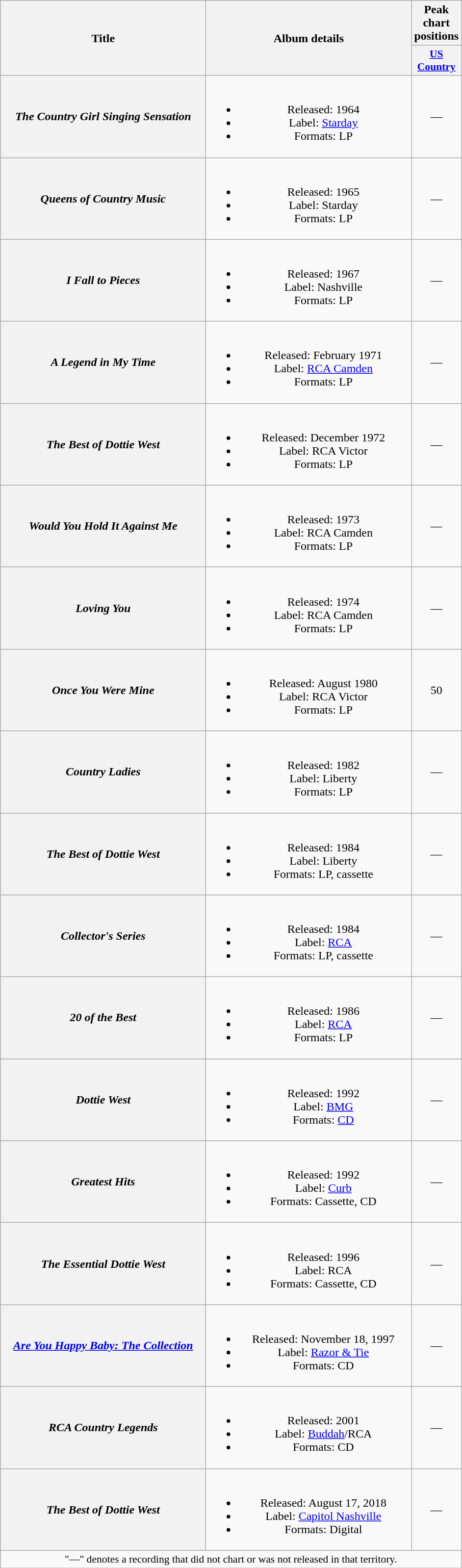<table class="wikitable plainrowheaders" style="text-align:center;" border="1">
<tr>
<th scope="col" rowspan="2" style="width:17em;">Title</th>
<th scope="col" rowspan="2" style="width:17em;">Album details</th>
<th scope="col" colspan="1">Peak<br>chart<br>positions</th>
</tr>
<tr>
<th scope="col" style="width:3em;font-size:90%;"><a href='#'>US<br>Country</a><br></th>
</tr>
<tr>
<th scope="row"><em>The Country Girl Singing Sensation</em></th>
<td><br><ul><li>Released: 1964</li><li>Label: <a href='#'>Starday</a></li><li>Formats: LP</li></ul></td>
<td>—</td>
</tr>
<tr>
<th scope="row"><em>Queens of Country Music</em><br></th>
<td><br><ul><li>Released: 1965</li><li>Label: Starday</li><li>Formats: LP</li></ul></td>
<td>—</td>
</tr>
<tr>
<th scope="row"><em>I Fall to Pieces</em></th>
<td><br><ul><li>Released: 1967</li><li>Label: Nashville</li><li>Formats: LP</li></ul></td>
<td>—</td>
</tr>
<tr>
<th scope="row"><em>A Legend in My Time</em></th>
<td><br><ul><li>Released: February 1971</li><li>Label: <a href='#'>RCA Camden</a></li><li>Formats: LP</li></ul></td>
<td>—</td>
</tr>
<tr>
<th scope="row"><em>The Best of Dottie West</em></th>
<td><br><ul><li>Released: December 1972</li><li>Label: RCA Victor</li><li>Formats: LP</li></ul></td>
<td>—</td>
</tr>
<tr>
<th scope="row"><em>Would You Hold It Against Me</em></th>
<td><br><ul><li>Released: 1973</li><li>Label: RCA Camden</li><li>Formats: LP</li></ul></td>
<td>—</td>
</tr>
<tr>
<th scope="row"><em>Loving You</em></th>
<td><br><ul><li>Released: 1974</li><li>Label: RCA Camden</li><li>Formats: LP</li></ul></td>
<td>—</td>
</tr>
<tr>
<th scope="row"><em>Once You Were Mine</em></th>
<td><br><ul><li>Released: August 1980</li><li>Label: RCA Victor</li><li>Formats: LP</li></ul></td>
<td>50</td>
</tr>
<tr>
<th scope="row"><em>Country Ladies</em><br></th>
<td><br><ul><li>Released: 1982</li><li>Label: Liberty</li><li>Formats: LP</li></ul></td>
<td>—</td>
</tr>
<tr>
<th scope="row"><em>The Best of Dottie West</em></th>
<td><br><ul><li>Released: 1984</li><li>Label: Liberty</li><li>Formats: LP, cassette</li></ul></td>
<td>—</td>
</tr>
<tr>
<th scope="row"><em>Collector's Series</em></th>
<td><br><ul><li>Released: 1984</li><li>Label: <a href='#'>RCA</a></li><li>Formats: LP, cassette</li></ul></td>
<td>—</td>
</tr>
<tr>
<th scope="row"><em>20 of the Best</em></th>
<td><br><ul><li>Released: 1986</li><li>Label: <a href='#'>RCA</a></li><li>Formats: LP</li></ul></td>
<td>—</td>
</tr>
<tr>
<th scope="row"><em>Dottie West</em></th>
<td><br><ul><li>Released: 1992</li><li>Label: <a href='#'>BMG</a></li><li>Formats: <a href='#'>CD</a></li></ul></td>
<td>—</td>
</tr>
<tr>
<th scope="row"><em>Greatest Hits</em></th>
<td><br><ul><li>Released: 1992</li><li>Label: <a href='#'>Curb</a></li><li>Formats: Cassette, CD</li></ul></td>
<td>—</td>
</tr>
<tr>
<th scope="row"><em>The Essential Dottie West</em></th>
<td><br><ul><li>Released: 1996</li><li>Label: RCA</li><li>Formats: Cassette, CD</li></ul></td>
<td>—</td>
</tr>
<tr>
<th scope="row"><em><a href='#'>Are You Happy Baby: The Collection</a></em></th>
<td><br><ul><li>Released: November 18, 1997</li><li>Label: <a href='#'>Razor & Tie</a></li><li>Formats: CD</li></ul></td>
<td>—</td>
</tr>
<tr>
<th scope="row"><em>RCA Country Legends</em></th>
<td><br><ul><li>Released: 2001</li><li>Label: <a href='#'>Buddah</a>/RCA</li><li>Formats: CD</li></ul></td>
<td>—</td>
</tr>
<tr>
<th scope="row"><em>The Best of Dottie West</em></th>
<td><br><ul><li>Released: August 17, 2018</li><li>Label: <a href='#'>Capitol Nashville</a></li><li>Formats: Digital</li></ul></td>
<td>—</td>
</tr>
<tr>
<td colspan="3" style="font-size:90%">"—" denotes a recording that did not chart or was not released in that territory.</td>
</tr>
</table>
